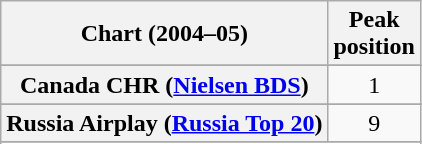<table class="wikitable sortable plainrowheaders" style="text-align:center;">
<tr>
<th scope="col">Chart (2004–05)</th>
<th scope="col">Peak<br>position</th>
</tr>
<tr>
</tr>
<tr>
</tr>
<tr>
</tr>
<tr>
</tr>
<tr>
</tr>
<tr>
<th scope=row>Canada CHR (<a href='#'>Nielsen BDS</a>)</th>
<td style="text-align:center">1</td>
</tr>
<tr>
</tr>
<tr>
</tr>
<tr>
</tr>
<tr>
</tr>
<tr>
</tr>
<tr>
</tr>
<tr>
</tr>
<tr>
</tr>
<tr>
</tr>
<tr>
</tr>
<tr>
</tr>
<tr>
</tr>
<tr>
<th scope=row>Russia Airplay (<a href='#'>Russia Top 20</a>)</th>
<td style="text-align:center;">9</td>
</tr>
<tr>
</tr>
<tr>
</tr>
<tr>
</tr>
<tr>
</tr>
<tr>
</tr>
<tr>
</tr>
<tr>
</tr>
<tr>
</tr>
<tr>
</tr>
<tr>
</tr>
</table>
